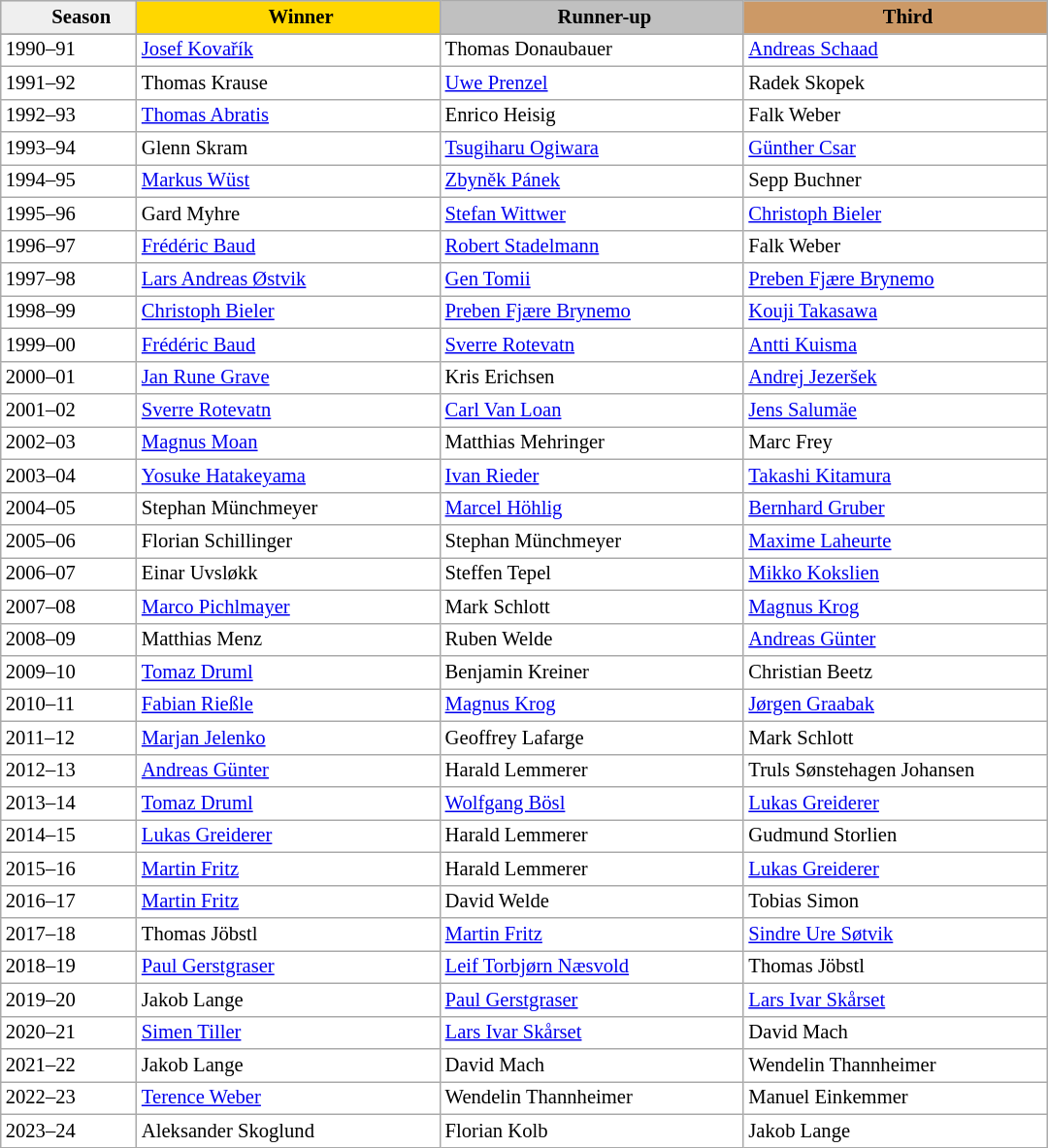<table class="wikitable sortable" style="background:#fff; font-size:86%; line-height:16px; border:gray solid 1px; width:720px;">
<tr style="background:#ccc; text-align:center;">
<th style="width:13%; background:#efefef;">     Season</th>
<th style="width:29%; background:gold">     Winner</th>
<th style="width:29%; background:silver">     Runner-up</th>
<th style="width:29%; background:#c96;">     Third</th>
</tr>
<tr>
</tr>
<tr>
<td>1990–91</td>
<td> <a href='#'>Josef Kovařík</a></td>
<td> Thomas Donaubauer</td>
<td> <a href='#'>Andreas Schaad</a></td>
</tr>
<tr>
<td>1991–92</td>
<td> Thomas Krause</td>
<td> <a href='#'>Uwe Prenzel</a></td>
<td> Radek Skopek</td>
</tr>
<tr>
<td>1992–93</td>
<td> <a href='#'>Thomas Abratis</a></td>
<td> Enrico Heisig</td>
<td> Falk Weber</td>
</tr>
<tr>
<td>1993–94</td>
<td> Glenn Skram</td>
<td> <a href='#'>Tsugiharu Ogiwara</a></td>
<td> <a href='#'>Günther Csar</a></td>
</tr>
<tr>
<td>1994–95</td>
<td> <a href='#'>Markus Wüst</a></td>
<td> <a href='#'>Zbyněk Pánek</a></td>
<td> Sepp Buchner</td>
</tr>
<tr>
<td>1995–96</td>
<td> Gard Myhre</td>
<td> <a href='#'>Stefan Wittwer</a></td>
<td> <a href='#'>Christoph Bieler</a></td>
</tr>
<tr>
<td>1996–97</td>
<td> <a href='#'>Frédéric Baud</a></td>
<td> <a href='#'>Robert Stadelmann</a></td>
<td> Falk Weber</td>
</tr>
<tr>
<td>1997–98</td>
<td> <a href='#'>Lars Andreas Østvik</a></td>
<td> <a href='#'>Gen Tomii</a></td>
<td> <a href='#'>Preben Fjære Brynemo</a></td>
</tr>
<tr>
<td>1998–99</td>
<td> <a href='#'>Christoph Bieler</a></td>
<td> <a href='#'>Preben Fjære Brynemo</a></td>
<td> <a href='#'>Kouji Takasawa</a></td>
</tr>
<tr>
<td>1999–00</td>
<td> <a href='#'>Frédéric Baud</a></td>
<td> <a href='#'>Sverre Rotevatn</a></td>
<td> <a href='#'>Antti Kuisma</a></td>
</tr>
<tr>
<td>2000–01</td>
<td> <a href='#'>Jan Rune Grave</a></td>
<td> Kris Erichsen</td>
<td> <a href='#'>Andrej Jezeršek</a></td>
</tr>
<tr>
<td>2001–02</td>
<td> <a href='#'>Sverre Rotevatn</a></td>
<td> <a href='#'>Carl Van Loan</a></td>
<td> <a href='#'>Jens Salumäe</a></td>
</tr>
<tr>
<td>2002–03</td>
<td> <a href='#'>Magnus Moan</a></td>
<td> Matthias Mehringer</td>
<td> Marc Frey</td>
</tr>
<tr>
<td>2003–04</td>
<td> <a href='#'>Yosuke Hatakeyama</a></td>
<td> <a href='#'>Ivan Rieder</a></td>
<td> <a href='#'>Takashi Kitamura</a></td>
</tr>
<tr>
<td>2004–05</td>
<td> Stephan Münchmeyer</td>
<td> <a href='#'>Marcel Höhlig</a></td>
<td> <a href='#'>Bernhard Gruber</a></td>
</tr>
<tr>
<td>2005–06</td>
<td> Florian Schillinger</td>
<td> Stephan Münchmeyer</td>
<td> <a href='#'>Maxime Laheurte</a></td>
</tr>
<tr>
<td>2006–07</td>
<td> Einar Uvsløkk</td>
<td> Steffen Tepel</td>
<td> <a href='#'>Mikko Kokslien</a></td>
</tr>
<tr>
<td>2007–08</td>
<td> <a href='#'>Marco Pichlmayer</a></td>
<td> Mark Schlott</td>
<td> <a href='#'>Magnus Krog</a></td>
</tr>
<tr>
<td>2008–09</td>
<td> Matthias Menz</td>
<td> Ruben Welde</td>
<td> <a href='#'>Andreas Günter</a></td>
</tr>
<tr>
<td>2009–10</td>
<td> <a href='#'>Tomaz Druml</a></td>
<td> Benjamin Kreiner</td>
<td> Christian Beetz</td>
</tr>
<tr>
<td>2010–11</td>
<td> <a href='#'>Fabian Rießle</a></td>
<td> <a href='#'>Magnus Krog</a></td>
<td> <a href='#'>Jørgen Graabak</a></td>
</tr>
<tr>
<td>2011–12</td>
<td> <a href='#'>Marjan Jelenko</a></td>
<td> Geoffrey Lafarge</td>
<td> Mark Schlott</td>
</tr>
<tr>
<td>2012–13</td>
<td> <a href='#'>Andreas Günter</a></td>
<td> Harald Lemmerer</td>
<td> Truls Sønstehagen Johansen</td>
</tr>
<tr>
<td>2013–14</td>
<td> <a href='#'>Tomaz Druml</a></td>
<td> <a href='#'>Wolfgang Bösl</a></td>
<td> <a href='#'>Lukas Greiderer</a></td>
</tr>
<tr>
<td>2014–15</td>
<td> <a href='#'>Lukas Greiderer</a></td>
<td> Harald Lemmerer</td>
<td> Gudmund Storlien</td>
</tr>
<tr>
<td>2015–16</td>
<td> <a href='#'>Martin Fritz</a></td>
<td> Harald Lemmerer</td>
<td> <a href='#'>Lukas Greiderer</a></td>
</tr>
<tr>
<td>2016–17</td>
<td> <a href='#'>Martin Fritz</a></td>
<td> David Welde</td>
<td> Tobias Simon</td>
</tr>
<tr>
<td>2017–18</td>
<td> Thomas Jöbstl</td>
<td> <a href='#'>Martin Fritz</a></td>
<td> <a href='#'>Sindre Ure Søtvik</a></td>
</tr>
<tr>
<td>2018–19</td>
<td> <a href='#'>Paul Gerstgraser</a></td>
<td> <a href='#'>Leif Torbjørn Næsvold</a></td>
<td> Thomas Jöbstl</td>
</tr>
<tr>
<td>2019–20</td>
<td> Jakob Lange</td>
<td> <a href='#'>Paul Gerstgraser</a></td>
<td> <a href='#'>Lars Ivar Skårset</a></td>
</tr>
<tr>
<td>2020–21</td>
<td> <a href='#'>Simen Tiller</a></td>
<td> <a href='#'>Lars Ivar Skårset</a></td>
<td> David Mach</td>
</tr>
<tr>
<td>2021–22</td>
<td> Jakob Lange</td>
<td> David Mach</td>
<td> Wendelin Thannheimer</td>
</tr>
<tr>
<td>2022–23</td>
<td> <a href='#'>Terence Weber</a></td>
<td> Wendelin Thannheimer</td>
<td> Manuel Einkemmer</td>
</tr>
<tr>
<td>2023–24</td>
<td> Aleksander Skoglund</td>
<td> Florian Kolb</td>
<td> Jakob Lange</td>
</tr>
</table>
